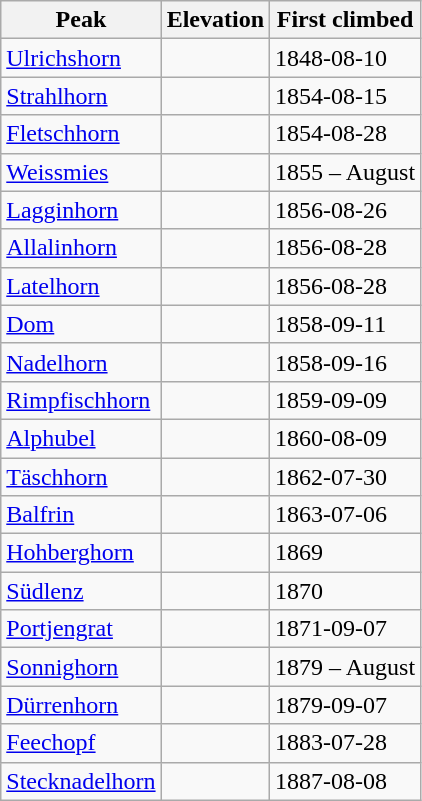<table class="wikitable sortable">
<tr>
<th>Peak</th>
<th>Elevation</th>
<th>First climbed</th>
</tr>
<tr>
<td><a href='#'>Ulrichshorn</a></td>
<td></td>
<td>1848-08-10</td>
</tr>
<tr>
<td><a href='#'>Strahlhorn</a></td>
<td></td>
<td>1854-08-15</td>
</tr>
<tr>
<td><a href='#'>Fletschhorn</a></td>
<td></td>
<td>1854-08-28</td>
</tr>
<tr>
<td><a href='#'>Weissmies</a></td>
<td></td>
<td>1855 – August</td>
</tr>
<tr>
<td><a href='#'>Lagginhorn</a></td>
<td></td>
<td>1856-08-26</td>
</tr>
<tr>
<td><a href='#'>Allalinhorn</a></td>
<td></td>
<td>1856-08-28</td>
</tr>
<tr>
<td><a href='#'>Latelhorn</a></td>
<td></td>
<td>1856-08-28</td>
</tr>
<tr>
<td><a href='#'>Dom</a></td>
<td></td>
<td>1858-09-11</td>
</tr>
<tr>
<td><a href='#'>Nadelhorn</a></td>
<td></td>
<td>1858-09-16</td>
</tr>
<tr>
<td><a href='#'>Rimpfischhorn</a></td>
<td></td>
<td>1859-09-09</td>
</tr>
<tr>
<td><a href='#'>Alphubel</a></td>
<td></td>
<td>1860-08-09</td>
</tr>
<tr>
<td><a href='#'>Täschhorn</a></td>
<td></td>
<td>1862-07-30</td>
</tr>
<tr>
<td><a href='#'>Balfrin</a></td>
<td></td>
<td>1863-07-06</td>
</tr>
<tr>
<td><a href='#'>Hohberghorn</a></td>
<td></td>
<td>1869</td>
</tr>
<tr>
<td><a href='#'>Südlenz</a></td>
<td></td>
<td>1870</td>
</tr>
<tr>
<td><a href='#'>Portjengrat</a></td>
<td></td>
<td>1871-09-07</td>
</tr>
<tr>
<td><a href='#'>Sonnighorn</a></td>
<td></td>
<td>1879 – August</td>
</tr>
<tr>
<td><a href='#'>Dürrenhorn</a></td>
<td></td>
<td>1879-09-07</td>
</tr>
<tr>
<td><a href='#'>Feechopf</a></td>
<td></td>
<td>1883-07-28</td>
</tr>
<tr>
<td><a href='#'>Stecknadelhorn</a></td>
<td></td>
<td>1887-08-08</td>
</tr>
</table>
